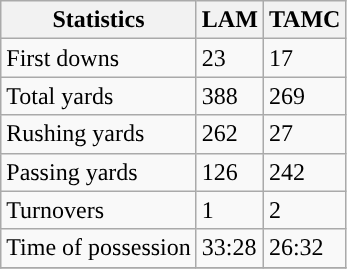<table class="wikitable" style="float: left;">
<tr>
<th>Statistics</th>
<th>LAM</th>
<th>TAMC</th>
</tr>
<tr>
<td>First downs</td>
<td>23</td>
<td>17</td>
</tr>
<tr>
<td>Total yards</td>
<td>388</td>
<td>269</td>
</tr>
<tr>
<td>Rushing yards</td>
<td>262</td>
<td>27</td>
</tr>
<tr>
<td>Passing yards</td>
<td>126</td>
<td>242</td>
</tr>
<tr>
<td>Turnovers</td>
<td>1</td>
<td>2</td>
</tr>
<tr>
<td>Time of possession</td>
<td>33:28</td>
<td>26:32</td>
</tr>
<tr>
</tr>
</table>
